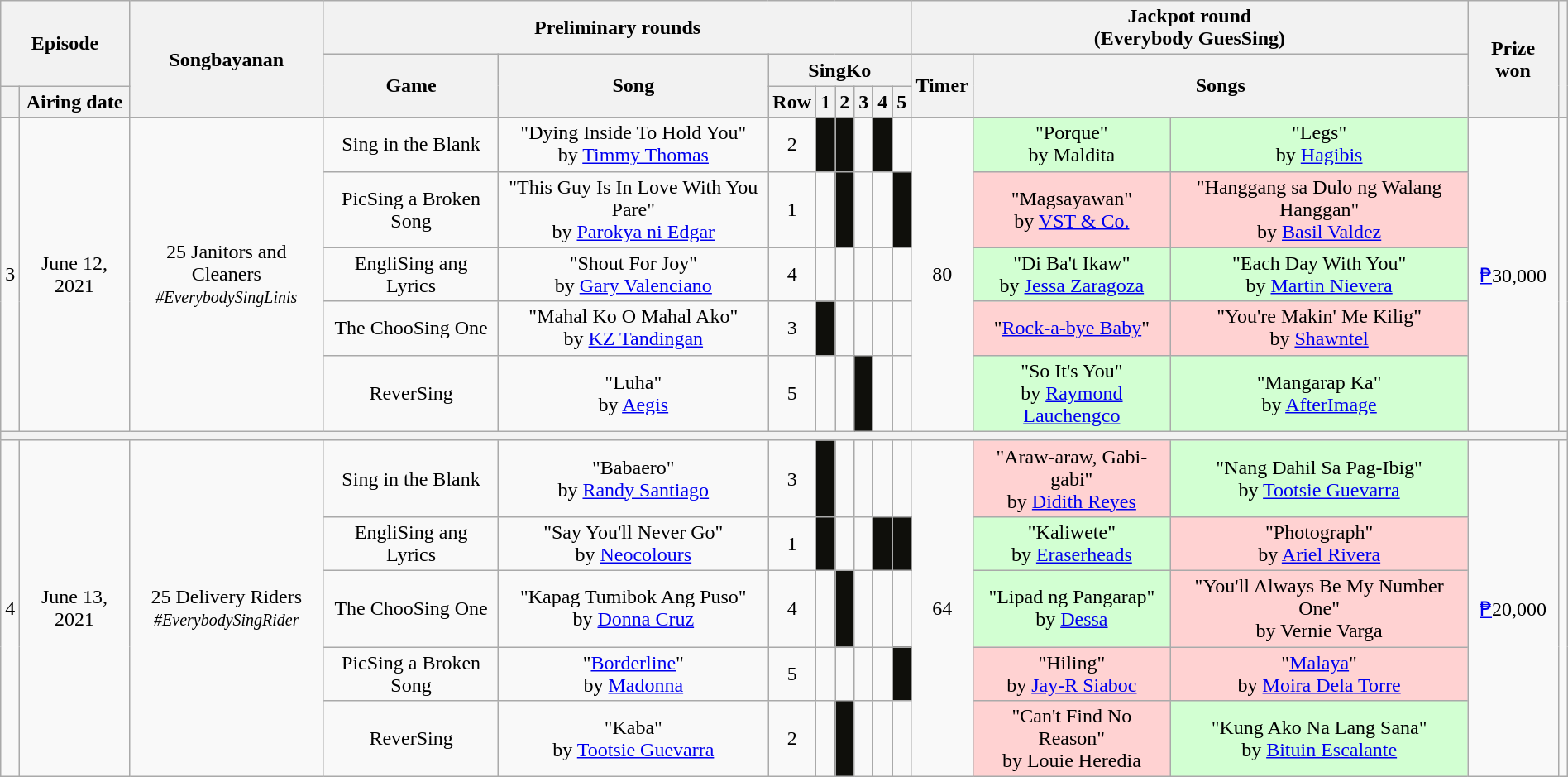<table class="wikitable mw-collapsible mw-collapsed" style="text-align:center; width:100%">
<tr>
<th colspan=2 rowspan=2>Episode</th>
<th rowspan=3>Songbayanan</th>
<th colspan=8>Preliminary rounds</th>
<th colspan=3>Jackpot round<br>(Everybody GuesSing)</th>
<th rowspan=3>Prize won</th>
<th rowspan=3></th>
</tr>
<tr>
<th rowspan=2>Game</th>
<th rowspan=2>Song</th>
<th colspan=6>SingKo</th>
<th rowspan=2>Timer</th>
<th colspan=2 rowspan=2>Songs</th>
</tr>
<tr>
<th></th>
<th>Airing date</th>
<th>Row</th>
<th>1</th>
<th>2</th>
<th>3</th>
<th>4</th>
<th>5</th>
</tr>
<tr>
<td rowspan=5>3</td>
<td rowspan=5>June 12, 2021</td>
<td rowspan=5>25 Janitors and Cleaners<br><small><em>#EverybodySingLinis</em></small></td>
<td>Sing in the Blank</td>
<td>"Dying Inside To Hold You"<br>by <a href='#'>Timmy Thomas</a></td>
<td>2</td>
<td bgcolor=FFB></td>
<td bgcolor=FFB></td>
<td></td>
<td bgcolor=FFB></td>
<td></td>
<td rowspan=5>80 </td>
<td bgcolor=D2FFD2>"Porque"<br>by Maldita</td>
<td bgcolor=D2FFD2>"Legs"<br>by <a href='#'>Hagibis</a></td>
<td rowspan=5><a href='#'>₱</a>30,000</td>
<td rowspan=5><br><br></td>
</tr>
<tr>
<td>PicSing a Broken Song</td>
<td>"This Guy Is In Love With You Pare"<br>by <a href='#'>Parokya ni Edgar</a></td>
<td>1</td>
<td></td>
<td bgcolor=FFB></td>
<td></td>
<td></td>
<td bgcolor=FFB></td>
<td bgcolor=FFD2D2>"Magsayawan"<br>by <a href='#'>VST & Co.</a></td>
<td bgcolor=FFD2D2>"Hanggang sa Dulo ng Walang Hanggan"<br>by <a href='#'>Basil Valdez</a></td>
</tr>
<tr>
<td>EngliSing ang Lyrics</td>
<td>"Shout For Joy"<br>by <a href='#'>Gary Valenciano</a></td>
<td>4</td>
<td></td>
<td></td>
<td></td>
<td></td>
<td></td>
<td bgcolor=D2FFD2>"Di Ba't Ikaw"<br>by <a href='#'>Jessa Zaragoza</a></td>
<td bgcolor=D2FFD2>"Each Day With You"<br>by <a href='#'>Martin Nievera</a></td>
</tr>
<tr>
<td>The ChooSing One</td>
<td>"Mahal Ko O Mahal Ako"<br>by <a href='#'>KZ Tandingan</a></td>
<td>3</td>
<td bgcolor=FFB></td>
<td></td>
<td></td>
<td></td>
<td></td>
<td bgcolor=FFD2D2>"<a href='#'>Rock-a-bye Baby</a>"</td>
<td bgcolor=FFD2D2>"You're Makin' Me Kilig"<br>by <a href='#'>Shawntel</a></td>
</tr>
<tr>
<td>ReverSing</td>
<td>"Luha"<br>by <a href='#'>Aegis</a></td>
<td>5</td>
<td></td>
<td></td>
<td bgcolor=FFB></td>
<td></td>
<td></td>
<td bgcolor=D2FFD2>"So It's You"<br>by <a href='#'>Raymond Lauchengco</a></td>
<td bgcolor=D2FFD2>"Mangarap Ka"<br>by <a href='#'>AfterImage</a></td>
</tr>
<tr>
<th colspan=16 bgcolor=555></th>
</tr>
<tr>
<td rowspan=5>4</td>
<td rowspan=5>June 13, 2021</td>
<td rowspan=5>25 Delivery Riders<br><small><em>#EverybodySingRider</em></small></td>
<td>Sing in the Blank</td>
<td>"Babaero"<br>by <a href='#'>Randy Santiago</a></td>
<td>3</td>
<td bgcolor=FFB></td>
<td></td>
<td></td>
<td></td>
<td></td>
<td rowspan=5>64 </td>
<td bgcolor=FFD2D2>"Araw-araw, Gabi-gabi"<br>by <a href='#'>Didith Reyes</a></td>
<td bgcolor=D2FFD2>"Nang Dahil Sa Pag-Ibig"<br>by <a href='#'>Tootsie Guevarra</a></td>
<td rowspan=5><a href='#'>₱</a>20,000</td>
<td rowspan=5><br><br></td>
</tr>
<tr>
<td>EngliSing ang Lyrics</td>
<td>"Say You'll Never Go"<br>by <a href='#'>Neocolours</a></td>
<td>1</td>
<td bgcolor=FFB></td>
<td></td>
<td></td>
<td bgcolor=FFB></td>
<td bgcolor=FFB></td>
<td bgcolor=D2FFD2>"Kaliwete"<br>by <a href='#'>Eraserheads</a></td>
<td bgcolor=FFD2D2>"Photograph"<br>by <a href='#'>Ariel Rivera</a></td>
</tr>
<tr>
<td>The ChooSing One</td>
<td>"Kapag Tumibok Ang Puso"<br>by <a href='#'>Donna Cruz</a></td>
<td>4</td>
<td></td>
<td bgcolor=FFB></td>
<td></td>
<td></td>
<td></td>
<td bgcolor=D2FFD2>"Lipad ng Pangarap"<br>by <a href='#'>Dessa</a></td>
<td bgcolor=FFD2D2>"You'll Always Be My Number One"<br>by Vernie Varga</td>
</tr>
<tr>
<td>PicSing a Broken Song</td>
<td>"<a href='#'>Borderline</a>"<br>by <a href='#'>Madonna</a></td>
<td>5</td>
<td></td>
<td></td>
<td></td>
<td></td>
<td bgcolor=FFB></td>
<td bgcolor=FFD2D2>"Hiling"<br>by <a href='#'>Jay-R Siaboc</a></td>
<td bgcolor=FFD2D2>"<a href='#'>Malaya</a>"<br>by <a href='#'>Moira Dela Torre</a></td>
</tr>
<tr>
<td>ReverSing</td>
<td>"Kaba"<br>by <a href='#'>Tootsie Guevarra</a></td>
<td>2</td>
<td></td>
<td bgcolor=FFB></td>
<td></td>
<td></td>
<td></td>
<td bgcolor=FFD2D2>"Can't Find No Reason"<br>by Louie Heredia</td>
<td bgcolor=D2FFD2>"Kung Ako Na Lang Sana"<br>by <a href='#'>Bituin Escalante</a></td>
</tr>
</table>
